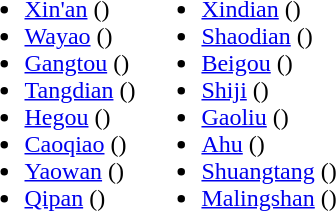<table>
<tr>
<td valign="top"><br><ul><li><a href='#'>Xin'an</a> ()</li><li><a href='#'>Wayao</a> ()</li><li><a href='#'>Gangtou</a> ()</li><li><a href='#'>Tangdian</a> ()</li><li><a href='#'>Hegou</a> ()</li><li><a href='#'>Caoqiao</a> ()</li><li><a href='#'>Yaowan</a> ()</li><li><a href='#'>Qipan</a> ()</li></ul></td>
<td valign="top"><br><ul><li><a href='#'>Xindian</a> ()</li><li><a href='#'>Shaodian</a> ()</li><li><a href='#'>Beigou</a> ()</li><li><a href='#'>Shiji</a> ()</li><li><a href='#'>Gaoliu</a> ()</li><li><a href='#'>Ahu</a> ()</li><li><a href='#'>Shuangtang</a> ()</li><li><a href='#'>Malingshan</a> ()</li></ul></td>
</tr>
</table>
